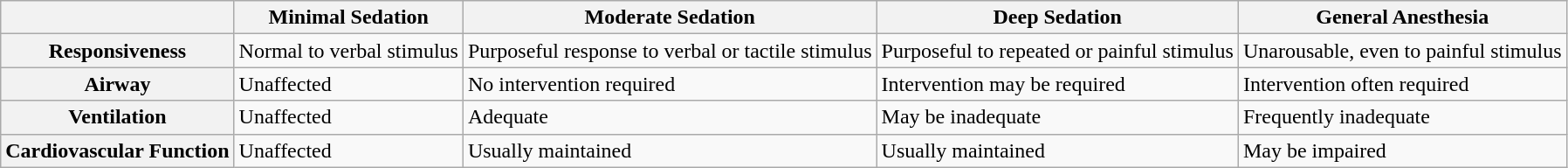<table class="wikitable">
<tr>
<th></th>
<th>Minimal Sedation</th>
<th>Moderate Sedation</th>
<th>Deep Sedation</th>
<th>General Anesthesia</th>
</tr>
<tr>
<th>Responsiveness</th>
<td>Normal to verbal stimulus</td>
<td>Purposeful response to verbal or tactile stimulus</td>
<td>Purposeful to repeated or painful stimulus</td>
<td>Unarousable, even to painful stimulus</td>
</tr>
<tr>
<th>Airway</th>
<td>Unaffected</td>
<td>No intervention required</td>
<td>Intervention may be required</td>
<td>Intervention often required</td>
</tr>
<tr>
<th>Ventilation</th>
<td>Unaffected</td>
<td>Adequate</td>
<td>May be inadequate</td>
<td>Frequently inadequate</td>
</tr>
<tr>
<th>Cardiovascular Function</th>
<td>Unaffected</td>
<td>Usually maintained</td>
<td>Usually maintained</td>
<td>May be impaired</td>
</tr>
</table>
